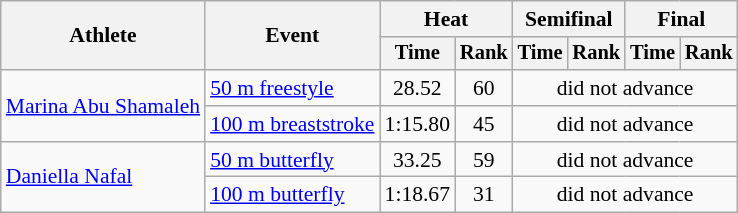<table class="wikitable" style="text-align:center; font-size:90%">
<tr>
<th rowspan="2">Athlete</th>
<th rowspan="2">Event</th>
<th colspan="2">Heat</th>
<th colspan="2">Semifinal</th>
<th colspan="2">Final</th>
</tr>
<tr style="font-size:95%">
<th>Time</th>
<th>Rank</th>
<th>Time</th>
<th>Rank</th>
<th>Time</th>
<th>Rank</th>
</tr>
<tr>
<td align=left rowspan=2><a href='#'>Marina Abu Shamaleh</a></td>
<td align=left><a href='#'>50 m freestyle</a></td>
<td>28.52</td>
<td>60</td>
<td colspan=4>did not advance</td>
</tr>
<tr>
<td align=left><a href='#'>100 m breaststroke</a></td>
<td>1:15.80</td>
<td>45</td>
<td colspan=4>did not advance</td>
</tr>
<tr>
<td rowspan=2 align=left><a href='#'>Daniella Nafal</a></td>
<td align=left><a href='#'>50 m butterfly</a></td>
<td>33.25</td>
<td>59</td>
<td colspan=4>did not advance</td>
</tr>
<tr>
<td align=left><a href='#'>100 m butterfly</a></td>
<td>1:18.67</td>
<td>31</td>
<td colspan=4>did not advance</td>
</tr>
</table>
